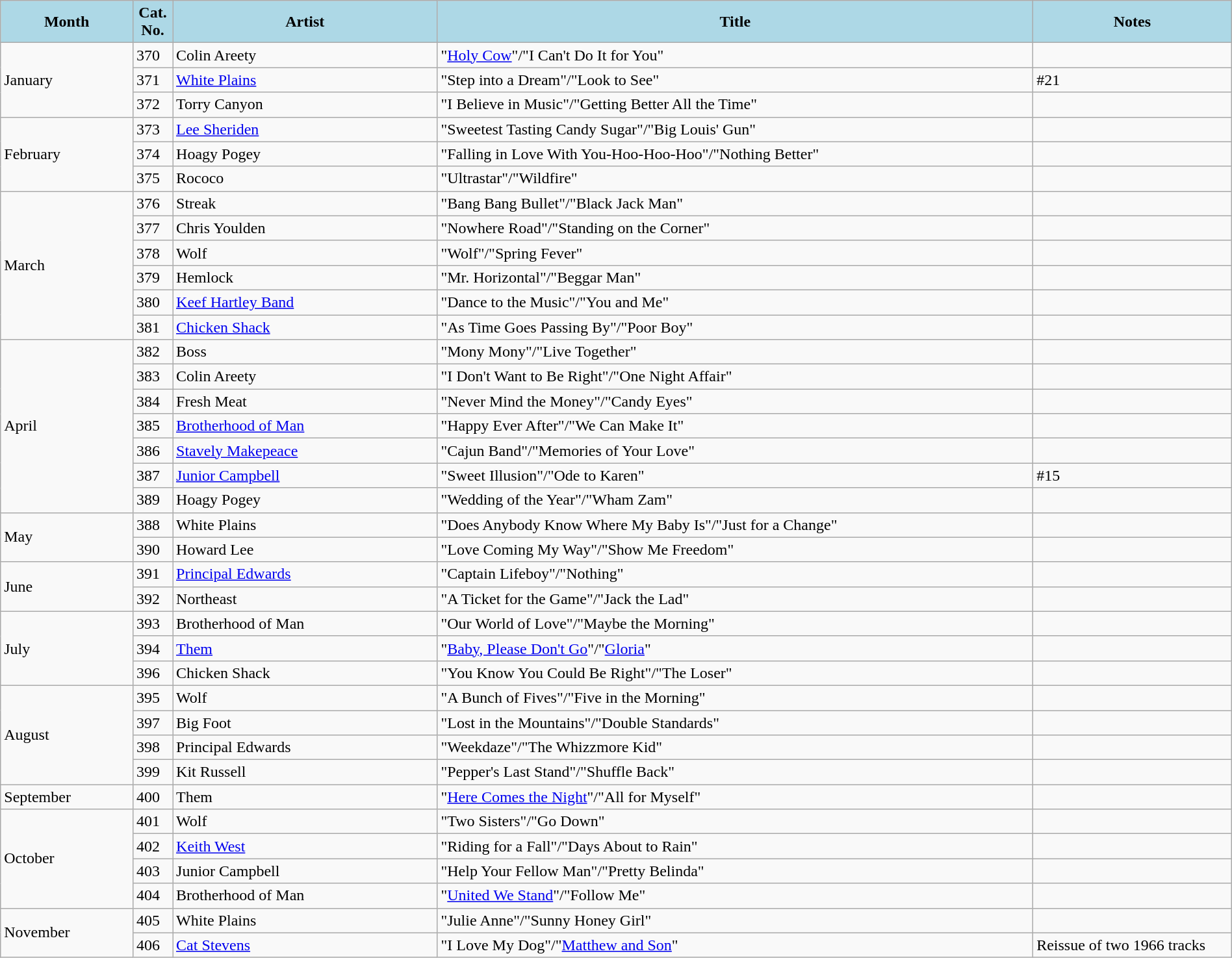<table class="wikitable" style="width:100%;">
<tr>
<th style="background:LightBlue; color:Black; font-weight:bold; text-align:center; width:10%;">Month</th>
<th style="background:LightBlue; color:Black; font-weight:bold; text-align:center; width:3%;">Cat.<br>No.</th>
<th style="background:LightBlue; color:Black; font-weight:bold; text-align:center; width:20%;">Artist</th>
<th style="background:LightBlue; color:Black; font-weight:bold; text-align:center; width:45%;">Title</th>
<th style="background:LightBlue; color:Black; font-weight:bold; text-align:center; width:15%;">Notes</th>
</tr>
<tr>
<td rowspan = "3">January</td>
<td>370</td>
<td>Colin Areety</td>
<td>"<a href='#'>Holy Cow</a>"/"I Can't Do It for You"</td>
<td></td>
</tr>
<tr>
<td>371</td>
<td><a href='#'>White Plains</a></td>
<td>"Step into a Dream"/"Look to See"</td>
<td>#21</td>
</tr>
<tr>
<td>372</td>
<td>Torry Canyon</td>
<td>"I Believe in Music"/"Getting Better All the Time"</td>
<td></td>
</tr>
<tr>
<td rowspan = "3">February</td>
<td>373</td>
<td><a href='#'>Lee Sheriden</a></td>
<td>"Sweetest Tasting Candy Sugar"/"Big Louis' Gun"</td>
<td></td>
</tr>
<tr>
<td>374</td>
<td>Hoagy Pogey</td>
<td>"Falling in Love With You-Hoo-Hoo-Hoo"/"Nothing Better"</td>
<td></td>
</tr>
<tr>
<td>375</td>
<td>Rococo</td>
<td>"Ultrastar"/"Wildfire"</td>
<td></td>
</tr>
<tr>
<td rowspan = "6">March</td>
<td>376</td>
<td>Streak</td>
<td>"Bang Bang Bullet"/"Black Jack Man"</td>
<td></td>
</tr>
<tr>
<td>377</td>
<td>Chris Youlden</td>
<td>"Nowhere Road"/"Standing on the Corner"</td>
<td></td>
</tr>
<tr>
<td>378</td>
<td>Wolf</td>
<td>"Wolf"/"Spring Fever"</td>
<td></td>
</tr>
<tr>
<td>379</td>
<td>Hemlock</td>
<td>"Mr. Horizontal"/"Beggar Man"</td>
<td></td>
</tr>
<tr>
<td>380</td>
<td><a href='#'>Keef Hartley Band</a></td>
<td>"Dance to the Music"/"You and Me"</td>
<td></td>
</tr>
<tr>
<td>381</td>
<td><a href='#'>Chicken Shack</a></td>
<td>"As Time Goes Passing By"/"Poor Boy"</td>
<td></td>
</tr>
<tr>
<td rowspan = "7">April</td>
<td>382</td>
<td>Boss</td>
<td>"Mony Mony"/"Live Together"</td>
<td></td>
</tr>
<tr>
<td>383</td>
<td>Colin Areety</td>
<td>"I Don't Want to Be Right"/"One Night Affair"</td>
<td></td>
</tr>
<tr>
<td>384</td>
<td>Fresh Meat</td>
<td>"Never Mind the Money"/"Candy Eyes"</td>
<td></td>
</tr>
<tr>
<td>385</td>
<td><a href='#'>Brotherhood of Man</a></td>
<td>"Happy Ever After"/"We Can Make It"</td>
<td></td>
</tr>
<tr>
<td>386</td>
<td><a href='#'>Stavely Makepeace</a></td>
<td>"Cajun Band"/"Memories of Your Love"</td>
<td></td>
</tr>
<tr>
<td>387</td>
<td><a href='#'>Junior Campbell</a></td>
<td>"Sweet Illusion"/"Ode to Karen"</td>
<td>#15</td>
</tr>
<tr>
<td>389</td>
<td>Hoagy Pogey</td>
<td>"Wedding of the Year"/"Wham Zam"</td>
<td></td>
</tr>
<tr>
<td rowspan = "2">May</td>
<td>388</td>
<td>White Plains</td>
<td>"Does Anybody Know Where My Baby Is"/"Just for a Change"</td>
<td></td>
</tr>
<tr>
<td>390</td>
<td>Howard Lee</td>
<td>"Love Coming My Way"/"Show Me Freedom"</td>
<td></td>
</tr>
<tr>
<td rowspan = "2">June</td>
<td>391</td>
<td><a href='#'>Principal Edwards</a></td>
<td>"Captain Lifeboy"/"Nothing"</td>
<td></td>
</tr>
<tr>
<td>392</td>
<td>Northeast</td>
<td>"A Ticket for the Game"/"Jack the Lad"</td>
<td></td>
</tr>
<tr>
<td rowspan = "3">July</td>
<td>393</td>
<td>Brotherhood of Man</td>
<td>"Our World of Love"/"Maybe the Morning"</td>
<td></td>
</tr>
<tr>
<td>394</td>
<td><a href='#'>Them</a></td>
<td>"<a href='#'>Baby, Please Don't Go</a>"/"<a href='#'>Gloria</a>"</td>
<td></td>
</tr>
<tr>
<td>396</td>
<td>Chicken Shack</td>
<td>"You Know You Could Be Right"/"The Loser"</td>
<td></td>
</tr>
<tr>
<td rowspan = "4">August</td>
<td>395</td>
<td>Wolf</td>
<td>"A Bunch of Fives"/"Five in the Morning"</td>
<td></td>
</tr>
<tr>
<td>397</td>
<td>Big Foot</td>
<td>"Lost in the Mountains"/"Double Standards"</td>
<td></td>
</tr>
<tr>
<td>398</td>
<td>Principal Edwards</td>
<td>"Weekdaze"/"The Whizzmore Kid"</td>
<td></td>
</tr>
<tr>
<td>399</td>
<td>Kit Russell</td>
<td>"Pepper's Last Stand"/"Shuffle Back"</td>
<td></td>
</tr>
<tr>
<td>September</td>
<td>400</td>
<td>Them</td>
<td>"<a href='#'>Here Comes the Night</a>"/"All for Myself"</td>
<td></td>
</tr>
<tr>
<td rowspan = "4">October</td>
<td>401</td>
<td>Wolf</td>
<td>"Two Sisters"/"Go Down"</td>
<td></td>
</tr>
<tr>
<td>402</td>
<td><a href='#'>Keith West</a></td>
<td>"Riding for a Fall"/"Days About to Rain"</td>
<td></td>
</tr>
<tr>
<td>403</td>
<td>Junior Campbell</td>
<td>"Help Your Fellow Man"/"Pretty Belinda"</td>
<td></td>
</tr>
<tr>
<td>404</td>
<td>Brotherhood of Man</td>
<td>"<a href='#'>United We Stand</a>"/"Follow Me"</td>
<td></td>
</tr>
<tr>
<td rowspan = "2">November</td>
<td>405</td>
<td>White Plains</td>
<td>"Julie Anne"/"Sunny Honey Girl"</td>
<td></td>
</tr>
<tr>
<td>406</td>
<td><a href='#'>Cat Stevens</a></td>
<td>"I Love My Dog"/"<a href='#'>Matthew and Son</a>"</td>
<td>Reissue of two 1966 tracks</td>
</tr>
</table>
